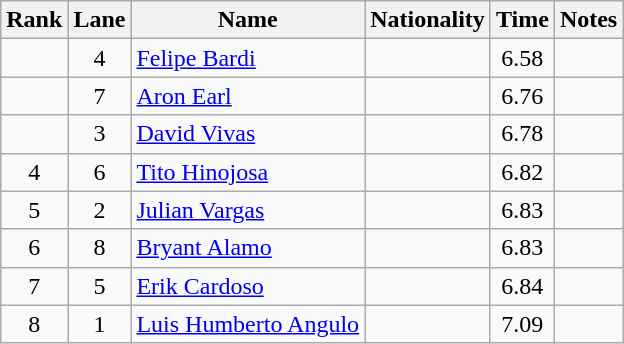<table class="wikitable sortable" style="text-align:center">
<tr>
<th>Rank</th>
<th>Lane</th>
<th>Name</th>
<th>Nationality</th>
<th>Time</th>
<th>Notes</th>
</tr>
<tr>
<td></td>
<td>4</td>
<td align=left><a href='#'>Felipe Bardi</a></td>
<td align=left></td>
<td>6.58</td>
<td></td>
</tr>
<tr>
<td></td>
<td>7</td>
<td align=left><a href='#'>Aron Earl</a></td>
<td align=left></td>
<td>6.76</td>
<td></td>
</tr>
<tr>
<td></td>
<td>3</td>
<td align=left><a href='#'>David Vivas</a></td>
<td align=left></td>
<td>6.78</td>
<td></td>
</tr>
<tr>
<td>4</td>
<td>6</td>
<td align=left><a href='#'>Tito Hinojosa</a></td>
<td align=left></td>
<td>6.82</td>
<td></td>
</tr>
<tr>
<td>5</td>
<td>2</td>
<td align=left><a href='#'>Julian Vargas</a></td>
<td align=left></td>
<td>6.83</td>
<td></td>
</tr>
<tr>
<td>6</td>
<td>8</td>
<td align=left><a href='#'>Bryant Alamo</a></td>
<td align=left></td>
<td>6.83</td>
<td></td>
</tr>
<tr>
<td>7</td>
<td>5</td>
<td align=left><a href='#'>Erik Cardoso</a></td>
<td align=left></td>
<td>6.84</td>
<td></td>
</tr>
<tr>
<td>8</td>
<td>1</td>
<td align=left><a href='#'>Luis Humberto Angulo</a></td>
<td align=left></td>
<td>7.09</td>
<td></td>
</tr>
</table>
